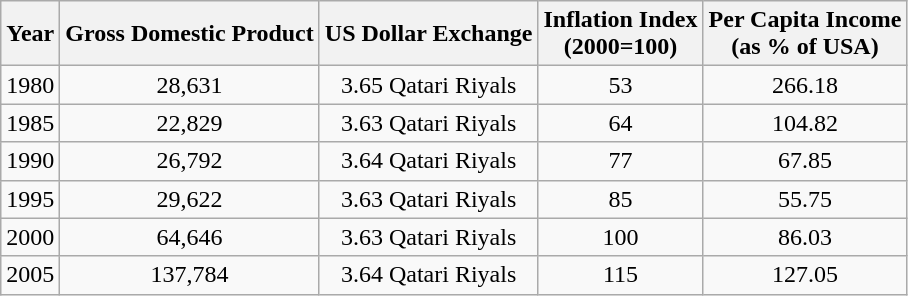<table class="wikitable">
<tr>
<th>Year</th>
<th>Gross Domestic Product</th>
<th>US Dollar Exchange</th>
<th>Inflation Index<br>(2000=100)</th>
<th>Per Capita Income<br> (as % of USA)</th>
</tr>
<tr>
<td>1980</td>
<td align = "center">28,631</td>
<td align = "center">3.65 Qatari Riyals</td>
<td align = "center">53</td>
<td align = "center">266.18</td>
</tr>
<tr>
<td>1985</td>
<td align = "center">22,829</td>
<td align = "center">3.63 Qatari Riyals</td>
<td align = "center">64</td>
<td align = "center">104.82</td>
</tr>
<tr>
<td>1990</td>
<td align = "center">26,792</td>
<td align = "center">3.64 Qatari Riyals</td>
<td align = "center">77</td>
<td align = "center">67.85</td>
</tr>
<tr>
<td>1995</td>
<td align = "center">29,622</td>
<td align = "center">3.63 Qatari Riyals</td>
<td align = "center">85</td>
<td align = "center">55.75</td>
</tr>
<tr>
<td>2000</td>
<td align = "center">64,646</td>
<td align = "center">3.63 Qatari Riyals</td>
<td align = "center">100</td>
<td align = "center">86.03</td>
</tr>
<tr>
<td>2005</td>
<td align = "center">137,784</td>
<td align = "center">3.64 Qatari Riyals</td>
<td align = "center">115</td>
<td align = "center">127.05</td>
</tr>
</table>
